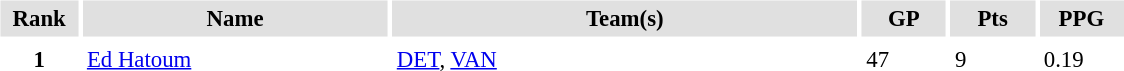<table id="Table3" cellspacing="3" cellpadding="3" style="font-size:95%;">
<tr style="text-align:center; background:#e0e0e0">
<th style="width:3em;">Rank</th>
<th style="width:13em;">Name</th>
<th style="width:20em;">Team(s)</th>
<th style="width:3.3em;">GP</th>
<th style="width:3.3em;">Pts</th>
<th style="width:3.3em;">PPG</th>
</tr>
<tr>
<th>1</th>
<td><a href='#'>Ed Hatoum</a></td>
<td><a href='#'>DET</a>, <a href='#'>VAN</a></td>
<td>47</td>
<td>9</td>
<td>0.19</td>
</tr>
</table>
